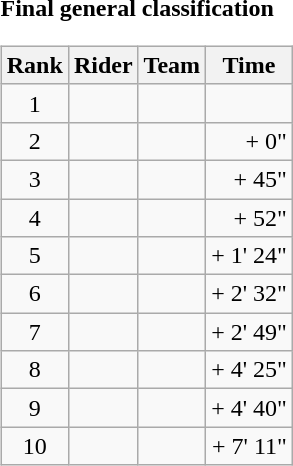<table>
<tr>
<td><strong>Final general classification</strong><br><table class="wikitable">
<tr>
<th scope="col">Rank</th>
<th scope="col">Rider</th>
<th scope="col">Team</th>
<th scope="col">Time</th>
</tr>
<tr>
<td style="text-align:center;">1</td>
<td></td>
<td></td>
<td style="text-align:right;"></td>
</tr>
<tr>
<td style="text-align:center;">2</td>
<td></td>
<td></td>
<td style="text-align:right;">+ 0"</td>
</tr>
<tr>
<td style="text-align:center;">3</td>
<td></td>
<td></td>
<td style="text-align:right;">+ 45"</td>
</tr>
<tr>
<td style="text-align:center;">4</td>
<td></td>
<td></td>
<td style="text-align:right;">+ 52"</td>
</tr>
<tr>
<td style="text-align:center;">5</td>
<td></td>
<td></td>
<td style="text-align:right;">+ 1' 24"</td>
</tr>
<tr>
<td style="text-align:center;">6</td>
<td></td>
<td></td>
<td style="text-align:right;">+ 2' 32"</td>
</tr>
<tr>
<td style="text-align:center;">7</td>
<td></td>
<td></td>
<td style="text-align:right;">+ 2' 49"</td>
</tr>
<tr>
<td style="text-align:center;">8</td>
<td></td>
<td></td>
<td style="text-align:right;">+ 4' 25"</td>
</tr>
<tr>
<td style="text-align:center;">9</td>
<td></td>
<td></td>
<td style="text-align:right;">+ 4' 40"</td>
</tr>
<tr>
<td style="text-align:center;">10</td>
<td></td>
<td></td>
<td style="text-align:right;">+ 7' 11"</td>
</tr>
</table>
</td>
</tr>
</table>
